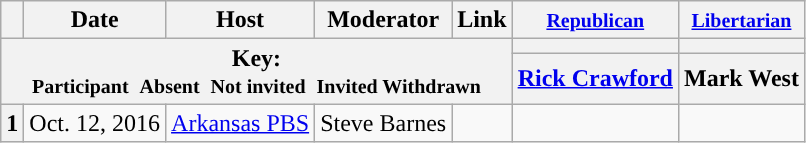<table class="wikitable" style="text-align:center;">
<tr>
<th scope="col"></th>
<th scope="col">Date</th>
<th scope="col">Host</th>
<th scope="col">Moderator</th>
<th scope="col">Link</th>
<th scope="col"><small><a href='#'>Republican</a></small></th>
<th scope="col"><small><a href='#'>Libertarian</a></small></th>
</tr>
<tr>
<th colspan="5" rowspan="2">Key:<br> <small>Participant </small>  <small>Absent </small>  <small>Not invited </small>  <small>Invited  Withdrawn</small></th>
<th scope="col" style="background:"></th>
<th scope="col" style="background:"></th>
</tr>
<tr>
<th scope="col"><a href='#'>Rick Crawford</a></th>
<th scope="col">Mark West</th>
</tr>
<tr>
<th>1</th>
<td style="white-space:nowrap;">Oct. 12, 2016</td>
<td style="white-space:nowrap;"><a href='#'>Arkansas PBS</a></td>
<td style="white-space:nowrap;">Steve Barnes</td>
<td style="white-space:nowrap;"></td>
<td></td>
<td></td>
</tr>
</table>
